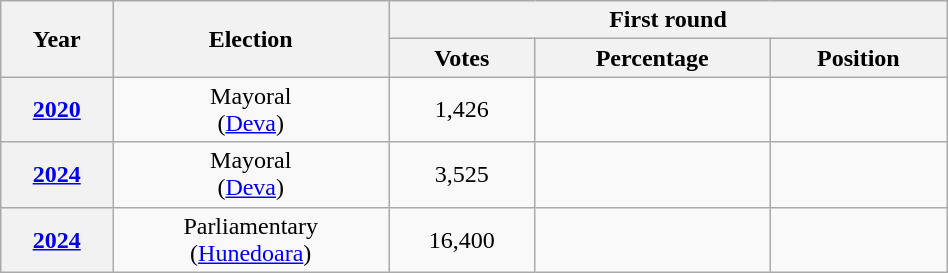<table class=wikitable width=50%>
<tr>
<th rowspan=2>Year</th>
<th rowspan=2>Election</th>
<th colspan=3>First round</th>
</tr>
<tr>
<th>Votes</th>
<th>Percentage</th>
<th>Position</th>
</tr>
<tr align=center>
<th><a href='#'>2020</a></th>
<td>Mayoral<br>(<a href='#'>Deva</a>)</td>
<td>1,426</td>
<td></td>
<td></td>
</tr>
<tr align=center>
<th><a href='#'>2024</a></th>
<td>Mayoral<br>(<a href='#'>Deva</a>)</td>
<td>3,525</td>
<td></td>
<td></td>
</tr>
<tr align=center>
<th><a href='#'>2024</a></th>
<td>Parliamentary<br>(<a href='#'>Hunedoara</a>)</td>
<td>16,400</td>
<td></td>
<td></td>
</tr>
</table>
